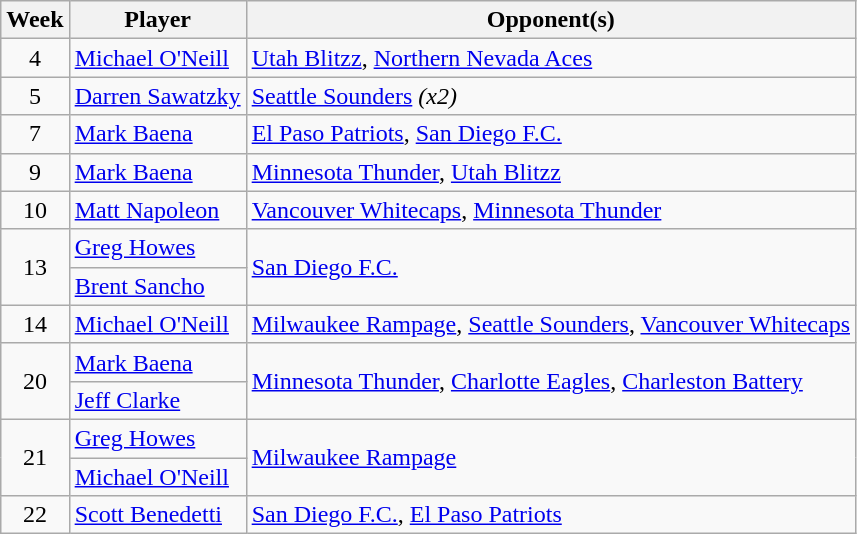<table class=wikitable>
<tr>
<th>Week</th>
<th>Player</th>
<th>Opponent(s)</th>
</tr>
<tr>
<td align=center>4</td>
<td> <a href='#'>Michael O'Neill</a></td>
<td><a href='#'>Utah Blitzz</a>, <a href='#'>Northern Nevada Aces</a></td>
</tr>
<tr>
<td align=center>5</td>
<td> <a href='#'>Darren Sawatzky</a></td>
<td><a href='#'>Seattle Sounders</a> <em>(x2)</em></td>
</tr>
<tr>
<td align=center>7</td>
<td> <a href='#'>Mark Baena</a></td>
<td><a href='#'>El Paso Patriots</a>, <a href='#'>San Diego F.C.</a></td>
</tr>
<tr>
<td align=center>9</td>
<td> <a href='#'>Mark Baena</a></td>
<td><a href='#'>Minnesota Thunder</a>, <a href='#'>Utah Blitzz</a></td>
</tr>
<tr>
<td align=center>10</td>
<td> <a href='#'>Matt Napoleon</a></td>
<td><a href='#'>Vancouver Whitecaps</a>, <a href='#'>Minnesota Thunder</a></td>
</tr>
<tr>
<td rowspan="2" align=center>13</td>
<td> <a href='#'>Greg Howes</a></td>
<td rowspan="2"><a href='#'>San Diego F.C.</a></td>
</tr>
<tr>
<td> <a href='#'>Brent Sancho</a></td>
</tr>
<tr>
<td align=center>14</td>
<td> <a href='#'>Michael O'Neill</a></td>
<td><a href='#'>Milwaukee Rampage</a>, <a href='#'>Seattle Sounders</a>, <a href='#'>Vancouver Whitecaps</a></td>
</tr>
<tr>
<td rowspan="2" align=center>20</td>
<td> <a href='#'>Mark Baena</a></td>
<td rowspan="2"><a href='#'>Minnesota Thunder</a>, <a href='#'>Charlotte Eagles</a>, <a href='#'>Charleston Battery</a></td>
</tr>
<tr>
<td> <a href='#'>Jeff Clarke</a></td>
</tr>
<tr>
<td rowspan="2" align=center>21</td>
<td> <a href='#'>Greg Howes</a></td>
<td rowspan="2"><a href='#'>Milwaukee Rampage</a></td>
</tr>
<tr>
<td> <a href='#'>Michael O'Neill</a></td>
</tr>
<tr>
<td align=center>22</td>
<td> <a href='#'>Scott Benedetti</a></td>
<td><a href='#'>San Diego F.C.</a>, <a href='#'>El Paso Patriots</a></td>
</tr>
</table>
